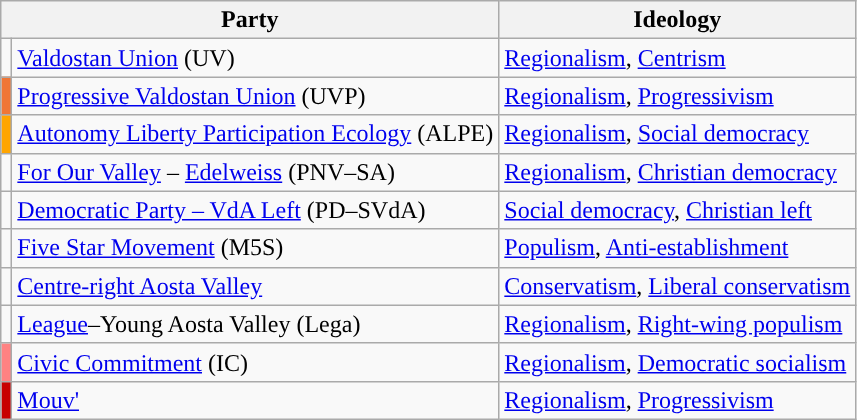<table class=wikitable style=text-align:left>
<tr>
<th colspan=2>Party</th>
<th>Ideology</th>
</tr>
<tr>
<td style="background-color:"></td>
<td><a href='#'>Valdostan Union</a> (UV)</td>
<td><a href='#'>Regionalism</a>, <a href='#'>Centrism</a></td>
</tr>
<tr>
<td bgcolor="#F07636"></td>
<td><a href='#'>Progressive Valdostan Union</a> (UVP)</td>
<td><a href='#'>Regionalism</a>, <a href='#'>Progressivism</a></td>
</tr>
<tr>
<td bgcolor="orange"></td>
<td><a href='#'>Autonomy Liberty Participation Ecology</a> (ALPE)</td>
<td><a href='#'>Regionalism</a>, <a href='#'>Social democracy</a></td>
</tr>
<tr>
<td></td>
<td><a href='#'>For Our Valley</a> – <a href='#'>Edelweiss</a> (PNV–SA)</td>
<td><a href='#'>Regionalism</a>, <a href='#'>Christian democracy</a></td>
</tr>
<tr>
<td></td>
<td style="text-align:left;"><a href='#'>Democratic Party – VdA Left</a> (PD–SVdA)</td>
<td><a href='#'>Social democracy</a>, <a href='#'>Christian left</a></td>
</tr>
<tr>
<td style="background-color:"></td>
<td><a href='#'>Five Star Movement</a> (M5S)</td>
<td><a href='#'>Populism</a>, <a href='#'>Anti-establishment</a></td>
</tr>
<tr>
<td style="background:"></td>
<td><a href='#'>Centre-right Aosta Valley</a></td>
<td><a href='#'>Conservatism</a>, <a href='#'>Liberal conservatism</a></td>
</tr>
<tr>
<td></td>
<td style="text-align:left;"><a href='#'>League</a>–Young Aosta Valley (Lega)</td>
<td><a href='#'>Regionalism</a>, <a href='#'>Right-wing populism</a></td>
</tr>
<tr>
<td bgcolor="#FF8282"></td>
<td style="text-align:left;"><a href='#'>Civic Commitment</a> (IC)</td>
<td><a href='#'>Regionalism</a>, <a href='#'>Democratic socialism</a></td>
</tr>
<tr>
<td bgcolor="#C80000"></td>
<td style="text-align:left;"><a href='#'>Mouv'</a></td>
<td><a href='#'>Regionalism</a>, <a href='#'>Progressivism</a></td>
</tr>
</table>
